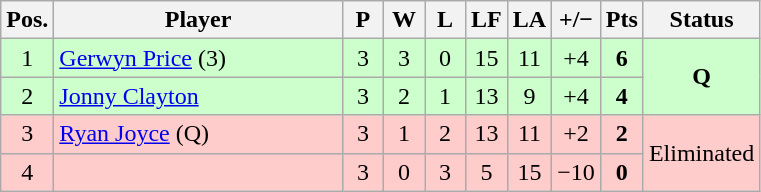<table class="wikitable" style="text-align:center; margin: 1em auto 1em auto, align:left">
<tr>
<th width=20>Pos.</th>
<th width=185>Player</th>
<th width=20>P</th>
<th width=20>W</th>
<th width=20>L</th>
<th width=20>LF</th>
<th width=20>LA</th>
<th width=25>+/−</th>
<th width=20>Pts</th>
<th width=70>Status</th>
</tr>
<tr style="background:#CCFFCC;">
<td>1</td>
<td align=left> <a href='#'>Gerwyn Price</a> (3)</td>
<td>3</td>
<td>3</td>
<td>0</td>
<td>15</td>
<td>11</td>
<td>+4</td>
<td><strong>6</strong></td>
<td rowspan=2><strong>Q</strong></td>
</tr>
<tr style="background:#CCFFCC;">
<td>2</td>
<td align=left> <a href='#'>Jonny Clayton</a></td>
<td>3</td>
<td>2</td>
<td>1</td>
<td>13</td>
<td>9</td>
<td>+4</td>
<td><strong>4</strong></td>
</tr>
<tr style="background:#FFCCCC;">
<td>3</td>
<td align=left> <a href='#'>Ryan Joyce</a> (Q)</td>
<td>3</td>
<td>1</td>
<td>2</td>
<td>13</td>
<td>11</td>
<td>+2</td>
<td><strong>2</strong></td>
<td rowspan=2>Eliminated</td>
</tr>
<tr style="background:#FFCCCC;">
<td>4</td>
<td align=left></td>
<td>3</td>
<td>0</td>
<td>3</td>
<td>5</td>
<td>15</td>
<td>−10</td>
<td><strong>0</strong></td>
</tr>
</table>
